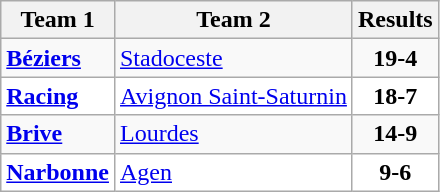<table class="wikitable">
<tr>
<th>Team 1</th>
<th>Team 2</th>
<th>Results</th>
</tr>
<tr>
<td><strong><a href='#'>Béziers</a></strong></td>
<td><a href='#'>Stadoceste</a></td>
<td align="center"><strong>19-4</strong></td>
</tr>
<tr bgcolor="white">
<td><strong><a href='#'>Racing</a></strong></td>
<td><a href='#'>Avignon Saint-Saturnin</a></td>
<td align="center"><strong>18-7</strong></td>
</tr>
<tr>
<td><strong><a href='#'>Brive</a></strong></td>
<td><a href='#'>Lourdes</a></td>
<td align="center"><strong>14-9</strong></td>
</tr>
<tr bgcolor="white">
<td><strong><a href='#'>Narbonne</a></strong></td>
<td><a href='#'>Agen</a></td>
<td align="center"><strong>9-6</strong></td>
</tr>
</table>
